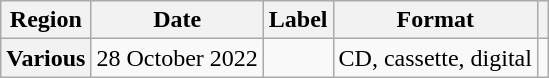<table class="wikitable plainrowheaders">
<tr>
<th scope="col">Region</th>
<th scope="col">Date</th>
<th scope="col">Label</th>
<th scope="col">Format</th>
<th scope="col"></th>
</tr>
<tr>
<th scope="row">Various</th>
<td>28 October 2022</td>
<td></td>
<td>CD, cassette, digital</td>
<td align="center"></td>
</tr>
</table>
